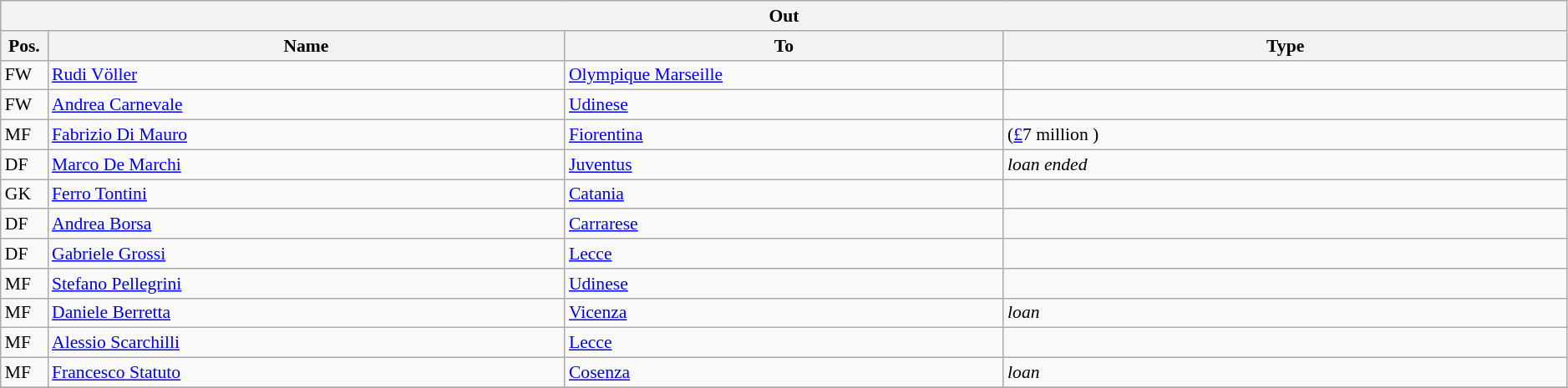<table class="wikitable" style="font-size:90%; width:99%">
<tr>
<th colspan="4">Out</th>
</tr>
<tr>
<th width=3%>Pos.</th>
<th width=33%>Name</th>
<th width=28%>To</th>
<th width=36%>Type</th>
</tr>
<tr>
<td>FW</td>
<td><a href='#'>Rudi Völler</a></td>
<td><a href='#'>Olympique Marseille</a></td>
<td></td>
</tr>
<tr>
<td>FW</td>
<td><a href='#'>Andrea Carnevale</a></td>
<td><a href='#'>Udinese</a></td>
<td></td>
</tr>
<tr>
<td>MF</td>
<td><a href='#'>Fabrizio Di Mauro</a></td>
<td><a href='#'>Fiorentina</a></td>
<td>(<a href='#'>£</a>7 million )</td>
</tr>
<tr>
<td>DF</td>
<td><a href='#'>Marco De Marchi</a></td>
<td><a href='#'>Juventus</a></td>
<td><em>loan ended</em></td>
</tr>
<tr>
<td>GK</td>
<td><a href='#'>Ferro Tontini</a></td>
<td><a href='#'>Catania</a></td>
<td></td>
</tr>
<tr>
<td>DF</td>
<td><a href='#'>Andrea Borsa</a></td>
<td><a href='#'>Carrarese</a></td>
<td></td>
</tr>
<tr>
<td>DF</td>
<td><a href='#'>Gabriele Grossi</a></td>
<td><a href='#'>Lecce</a></td>
<td></td>
</tr>
<tr>
<td>MF</td>
<td><a href='#'>Stefano Pellegrini</a></td>
<td><a href='#'>Udinese</a></td>
<td></td>
</tr>
<tr>
<td>MF</td>
<td><a href='#'>Daniele Berretta</a></td>
<td><a href='#'>Vicenza</a></td>
<td><em>loan</em></td>
</tr>
<tr>
<td>MF</td>
<td><a href='#'>Alessio Scarchilli</a></td>
<td><a href='#'>Lecce</a></td>
<td></td>
</tr>
<tr>
<td>MF</td>
<td><a href='#'>Francesco Statuto</a></td>
<td><a href='#'>Cosenza</a></td>
<td><em>loan</em></td>
</tr>
<tr>
</tr>
</table>
